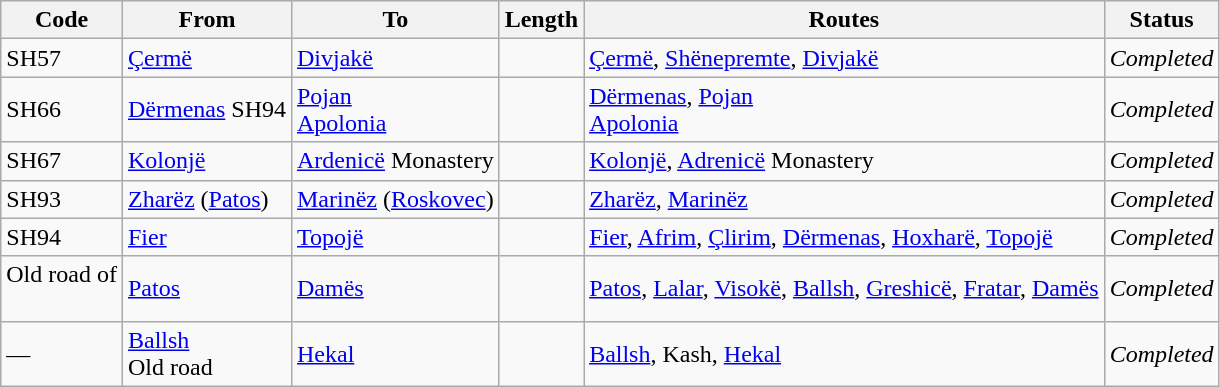<table class="wikitable sortable">
<tr>
<th>Code</th>
<th>From</th>
<th>To</th>
<th>Length</th>
<th>Routes</th>
<th>Status</th>
</tr>
<tr>
<td>SH57</td>
<td><a href='#'>Çermë</a></td>
<td><a href='#'>Divjakë</a> </td>
<td></td>
<td><a href='#'>Çermë</a>, <a href='#'>Shënepremte</a>, <a href='#'>Divjakë</a></td>
<td><em>Completed</em></td>
</tr>
<tr>
<td>SH66</td>
<td><a href='#'>Dërmenas</a> SH94</td>
<td><a href='#'>Pojan</a><br><a href='#'>Apolonia</a></td>
<td></td>
<td><a href='#'>Dërmenas</a>, <a href='#'>Pojan</a><br><a href='#'>Apolonia</a></td>
<td><em>Completed</em></td>
</tr>
<tr>
<td>SH67</td>
<td><a href='#'>Kolonjë</a> </td>
<td><a href='#'>Ardenicë</a> Monastery</td>
<td></td>
<td><a href='#'>Kolonjë</a>, <a href='#'>Adrenicë</a> Monastery</td>
<td><em>Completed</em></td>
</tr>
<tr>
<td>SH93</td>
<td><a href='#'>Zharëz</a> (<a href='#'>Patos</a>) </td>
<td><a href='#'>Marinëz</a> (<a href='#'>Roskovec</a>)</td>
<td></td>
<td><a href='#'>Zharëz</a>, <a href='#'>Marinëz</a></td>
<td><em>Completed</em></td>
</tr>
<tr>
<td>SH94</td>
<td><a href='#'>Fier</a></td>
<td><a href='#'>Topojë</a></td>
<td></td>
<td><a href='#'>Fier</a>, <a href='#'>Afrim</a>, <a href='#'>Çlirim</a>, <a href='#'>Dërmenas</a>, <a href='#'>Hoxharë</a>, <a href='#'>Topojë</a></td>
<td><em>Completed</em></td>
</tr>
<tr>
<td>Old road of<br><br></td>
<td><a href='#'>Patos</a> </td>
<td><a href='#'>Damës</a></td>
<td></td>
<td><a href='#'>Patos</a>, <a href='#'>Lalar</a>, <a href='#'>Visokë</a>, <a href='#'>Ballsh</a>, <a href='#'>Greshicë</a>, <a href='#'>Fratar</a>, <a href='#'>Damës</a></td>
<td><em>Completed</em></td>
</tr>
<tr>
<td>—</td>
<td><a href='#'>Ballsh</a><br>Old road </td>
<td><a href='#'>Hekal</a><br></td>
<td></td>
<td><a href='#'>Ballsh</a>, Kash, <a href='#'>Hekal</a></td>
<td><em>Completed</em></td>
</tr>
</table>
